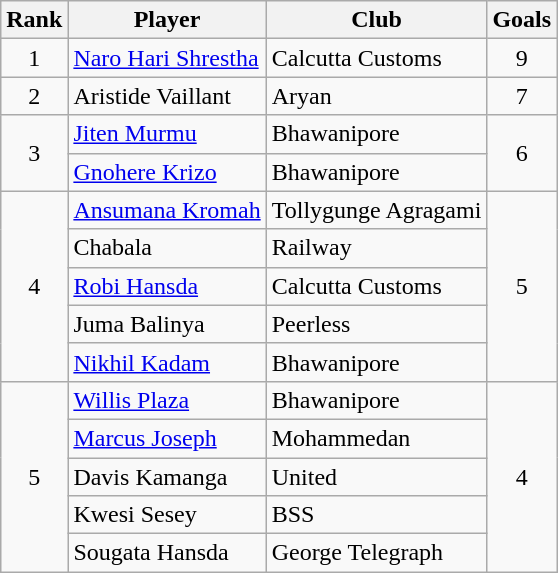<table class="wikitable" style="text-align: center">
<tr>
<th>Rank</th>
<th>Player</th>
<th>Club</th>
<th>Goals</th>
</tr>
<tr>
<td rowspan="1" align="center">1</td>
<td align="left"> <a href='#'>Naro Hari Shrestha</a></td>
<td align="left">Calcutta Customs</td>
<td rowspan="1" align="center">9</td>
</tr>
<tr>
<td rowspan="1" align="center">2</td>
<td align="left"> Aristide Vaillant</td>
<td align="left">Aryan</td>
<td rowspan="1" align="center">7</td>
</tr>
<tr>
<td rowspan="2" align="center">3</td>
<td align="left"> <a href='#'>Jiten Murmu</a></td>
<td align="left">Bhawanipore</td>
<td rowspan="2" align="center">6</td>
</tr>
<tr>
<td align="left"> <a href='#'>Gnohere Krizo</a></td>
<td align="left">Bhawanipore</td>
</tr>
<tr>
<td rowspan="5" align="center">4</td>
<td align="left"> <a href='#'>Ansumana Kromah</a></td>
<td align="left">Tollygunge Agragami</td>
<td rowspan="5" align="center">5</td>
</tr>
<tr>
<td align="left"> Chabala</td>
<td align="left">Railway</td>
</tr>
<tr>
<td align="left"> <a href='#'>Robi Hansda</a></td>
<td align="left">Calcutta Customs</td>
</tr>
<tr>
<td align="left"> Juma Balinya</td>
<td align="left">Peerless</td>
</tr>
<tr>
<td align="left"> <a href='#'>Nikhil Kadam</a></td>
<td align="left">Bhawanipore</td>
</tr>
<tr>
<td rowspan="5" align="center">5</td>
<td align="left"> <a href='#'>Willis Plaza</a></td>
<td align="left">Bhawanipore</td>
<td rowspan="5" align="center">4</td>
</tr>
<tr>
<td align="left"> <a href='#'>Marcus Joseph</a></td>
<td align="left">Mohammedan</td>
</tr>
<tr>
<td align="left"> Davis Kamanga</td>
<td align="left">United</td>
</tr>
<tr>
<td align="left"> Kwesi Sesey</td>
<td align="left">BSS</td>
</tr>
<tr>
<td align="left"> Sougata Hansda</td>
<td align="left">George Telegraph</td>
</tr>
</table>
